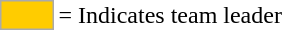<table>
<tr>
<td style="background:#fc0; border:1px solid #aaa; width:2em;"></td>
<td>= Indicates team leader</td>
</tr>
</table>
